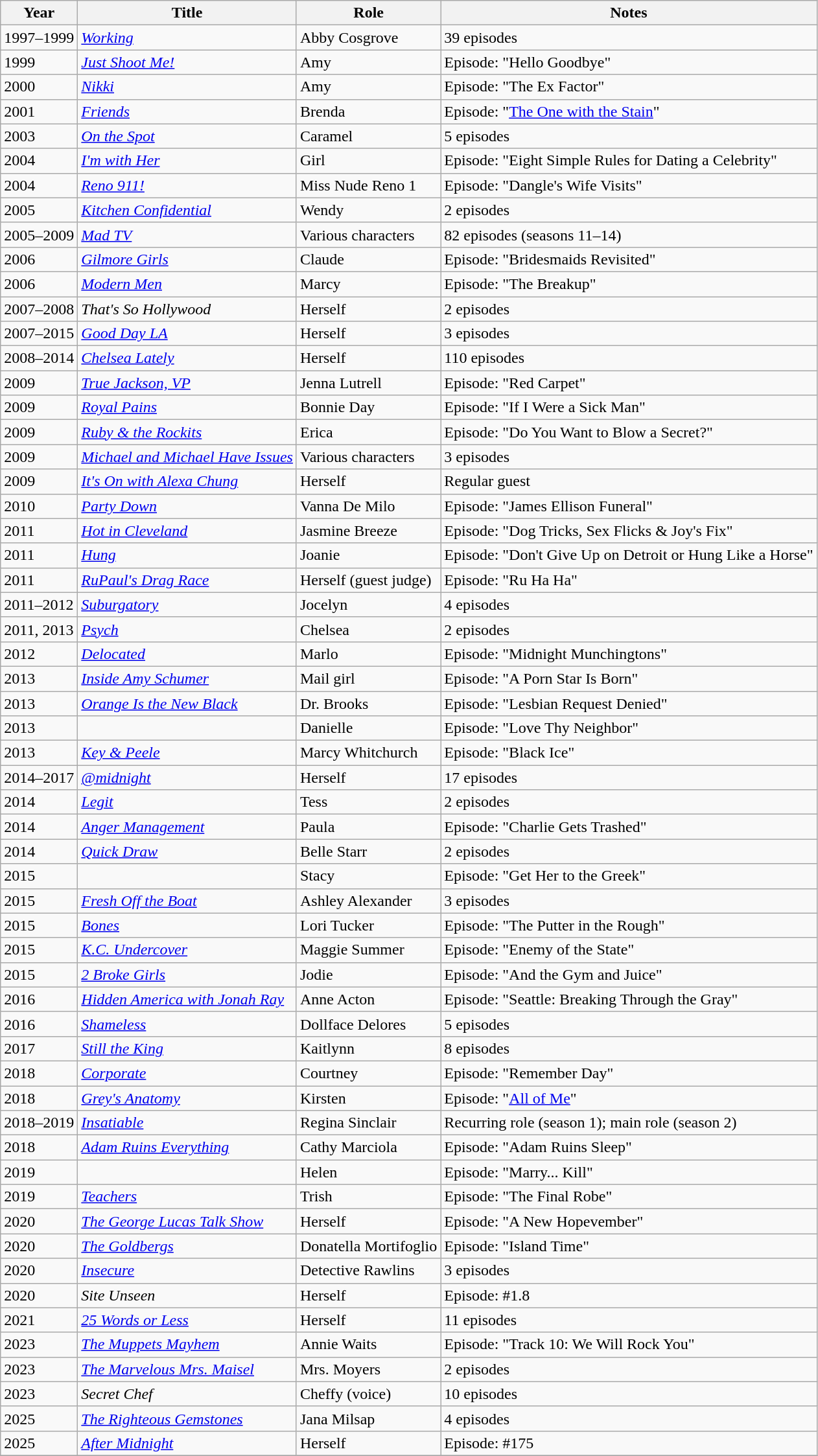<table class="wikitable sortable">
<tr>
<th>Year</th>
<th>Title</th>
<th>Role</th>
<th class="unsortable">Notes</th>
</tr>
<tr>
<td>1997–1999</td>
<td><em><a href='#'>Working</a></em></td>
<td>Abby Cosgrove</td>
<td>39 episodes</td>
</tr>
<tr>
<td>1999</td>
<td><em><a href='#'>Just Shoot Me!</a></em></td>
<td>Amy</td>
<td>Episode: "Hello Goodbye"</td>
</tr>
<tr>
<td>2000</td>
<td><em><a href='#'>Nikki</a></em></td>
<td>Amy</td>
<td>Episode: "The Ex Factor"</td>
</tr>
<tr>
<td>2001</td>
<td><em><a href='#'>Friends</a></em></td>
<td>Brenda</td>
<td>Episode: "<a href='#'>The One with the Stain</a>"</td>
</tr>
<tr>
<td>2003</td>
<td><em><a href='#'>On the Spot</a></em></td>
<td>Caramel</td>
<td>5 episodes</td>
</tr>
<tr>
<td>2004</td>
<td><em><a href='#'>I'm with Her</a></em></td>
<td>Girl</td>
<td>Episode: "Eight Simple Rules for Dating a Celebrity"</td>
</tr>
<tr>
<td>2004</td>
<td><em><a href='#'>Reno 911!</a></em></td>
<td>Miss Nude Reno 1</td>
<td>Episode: "Dangle's Wife Visits"</td>
</tr>
<tr>
<td>2005</td>
<td><em><a href='#'>Kitchen Confidential</a></em></td>
<td>Wendy</td>
<td>2 episodes</td>
</tr>
<tr>
<td>2005–2009</td>
<td><em><a href='#'>Mad TV</a></em></td>
<td>Various characters</td>
<td>82 episodes (seasons 11–14)</td>
</tr>
<tr>
<td>2006</td>
<td><em><a href='#'>Gilmore Girls</a></em></td>
<td>Claude</td>
<td>Episode: "Bridesmaids Revisited"</td>
</tr>
<tr>
<td>2006</td>
<td><em><a href='#'>Modern Men</a></em></td>
<td>Marcy</td>
<td>Episode: "The Breakup"</td>
</tr>
<tr>
<td>2007–2008</td>
<td><em>That's So Hollywood</em></td>
<td>Herself</td>
<td>2 episodes</td>
</tr>
<tr>
<td>2007–2015</td>
<td><em><a href='#'>Good Day LA</a></em></td>
<td>Herself</td>
<td>3 episodes</td>
</tr>
<tr>
<td>2008–2014</td>
<td><em><a href='#'>Chelsea Lately</a></em></td>
<td>Herself</td>
<td>110 episodes</td>
</tr>
<tr>
<td>2009</td>
<td><em><a href='#'>True Jackson, VP</a></em></td>
<td>Jenna Lutrell</td>
<td>Episode: "Red Carpet"</td>
</tr>
<tr>
<td>2009</td>
<td><em><a href='#'>Royal Pains</a></em></td>
<td>Bonnie Day</td>
<td>Episode: "If I Were a Sick Man"</td>
</tr>
<tr>
<td>2009</td>
<td><em><a href='#'>Ruby & the Rockits</a></em></td>
<td>Erica</td>
<td>Episode: "Do You Want to Blow a Secret?"</td>
</tr>
<tr>
<td>2009</td>
<td><em><a href='#'>Michael and Michael Have Issues</a></em></td>
<td>Various characters</td>
<td>3 episodes</td>
</tr>
<tr>
<td>2009</td>
<td><em><a href='#'>It's On with Alexa Chung</a></em></td>
<td>Herself</td>
<td>Regular guest</td>
</tr>
<tr>
<td>2010</td>
<td><em><a href='#'>Party Down</a></em></td>
<td>Vanna De Milo</td>
<td>Episode: "James Ellison Funeral"</td>
</tr>
<tr>
<td>2011</td>
<td><em><a href='#'>Hot in Cleveland</a></em></td>
<td>Jasmine Breeze</td>
<td>Episode: "Dog Tricks, Sex Flicks & Joy's Fix"</td>
</tr>
<tr>
<td>2011</td>
<td><em><a href='#'>Hung</a></em></td>
<td>Joanie</td>
<td>Episode: "Don't Give Up on Detroit or Hung Like a Horse"</td>
</tr>
<tr>
<td>2011</td>
<td><em><a href='#'>RuPaul's Drag Race</a></em></td>
<td>Herself (guest judge)</td>
<td>Episode: "Ru Ha Ha"</td>
</tr>
<tr>
<td>2011–2012</td>
<td><em><a href='#'>Suburgatory</a></em></td>
<td>Jocelyn</td>
<td>4 episodes</td>
</tr>
<tr>
<td>2011, 2013</td>
<td><em><a href='#'>Psych</a></em></td>
<td>Chelsea</td>
<td>2 episodes</td>
</tr>
<tr>
<td>2012</td>
<td><em><a href='#'>Delocated</a></em></td>
<td>Marlo</td>
<td>Episode: "Midnight Munchingtons"</td>
</tr>
<tr>
<td>2013</td>
<td><em><a href='#'>Inside Amy Schumer</a></em></td>
<td>Mail girl</td>
<td>Episode: "A Porn Star Is Born"</td>
</tr>
<tr>
<td>2013</td>
<td><em><a href='#'>Orange Is the New Black</a></em></td>
<td>Dr. Brooks</td>
<td>Episode: "Lesbian Request Denied"</td>
</tr>
<tr>
<td>2013</td>
<td><em></em></td>
<td>Danielle</td>
<td>Episode: "Love Thy Neighbor"</td>
</tr>
<tr>
<td>2013</td>
<td><em><a href='#'>Key & Peele</a></em></td>
<td>Marcy Whitchurch</td>
<td>Episode: "Black Ice"</td>
</tr>
<tr>
<td>2014–2017</td>
<td><em><a href='#'>@midnight</a></em></td>
<td>Herself</td>
<td>17 episodes</td>
</tr>
<tr>
<td>2014</td>
<td><em><a href='#'>Legit</a></em></td>
<td>Tess</td>
<td>2 episodes</td>
</tr>
<tr>
<td>2014</td>
<td><em><a href='#'>Anger Management</a></em></td>
<td>Paula</td>
<td>Episode: "Charlie Gets Trashed"</td>
</tr>
<tr>
<td>2014</td>
<td><em><a href='#'>Quick Draw</a></em></td>
<td>Belle Starr</td>
<td>2 episodes</td>
</tr>
<tr>
<td>2015</td>
<td><em></em></td>
<td>Stacy</td>
<td>Episode: "Get Her to the Greek"</td>
</tr>
<tr>
<td>2015</td>
<td><em><a href='#'>Fresh Off the Boat</a></em></td>
<td>Ashley Alexander</td>
<td>3 episodes</td>
</tr>
<tr>
<td>2015</td>
<td><em><a href='#'>Bones</a></em></td>
<td>Lori Tucker</td>
<td>Episode: "The Putter in the Rough"</td>
</tr>
<tr>
<td>2015</td>
<td><em><a href='#'>K.C. Undercover</a></em></td>
<td>Maggie Summer</td>
<td>Episode: "Enemy of the State"</td>
</tr>
<tr>
<td>2015</td>
<td><em><a href='#'>2 Broke Girls</a></em></td>
<td>Jodie</td>
<td>Episode: "And the Gym and Juice"</td>
</tr>
<tr>
<td>2016</td>
<td><em><a href='#'>Hidden America with Jonah Ray</a></em></td>
<td>Anne Acton</td>
<td>Episode: "Seattle: Breaking Through the Gray"</td>
</tr>
<tr>
<td>2016</td>
<td><em><a href='#'>Shameless</a></em></td>
<td>Dollface Delores</td>
<td>5 episodes</td>
</tr>
<tr>
<td>2017</td>
<td><em><a href='#'>Still the King</a></em></td>
<td>Kaitlynn</td>
<td>8 episodes</td>
</tr>
<tr>
<td>2018</td>
<td><em><a href='#'>Corporate</a></em></td>
<td>Courtney</td>
<td>Episode: "Remember Day"</td>
</tr>
<tr>
<td>2018</td>
<td><em><a href='#'>Grey's Anatomy</a></em></td>
<td>Kirsten</td>
<td>Episode: "<a href='#'>All of Me</a>"</td>
</tr>
<tr>
<td>2018–2019</td>
<td><em><a href='#'>Insatiable</a></em></td>
<td>Regina Sinclair</td>
<td>Recurring role (season 1); main role (season 2)</td>
</tr>
<tr>
<td>2018</td>
<td><em><a href='#'>Adam Ruins Everything</a></em></td>
<td>Cathy Marciola</td>
<td>Episode: "Adam Ruins Sleep"</td>
</tr>
<tr>
<td>2019</td>
<td><em></em></td>
<td>Helen</td>
<td>Episode: "Marry... Kill"</td>
</tr>
<tr>
<td>2019</td>
<td><em><a href='#'>Teachers</a></em></td>
<td>Trish</td>
<td>Episode: "The Final Robe"</td>
</tr>
<tr>
<td>2020</td>
<td><em><a href='#'>The George Lucas Talk Show</a></em></td>
<td>Herself</td>
<td>Episode: "A New Hopevember"</td>
</tr>
<tr>
<td>2020</td>
<td><em><a href='#'>The Goldbergs</a></em></td>
<td>Donatella Mortifoglio</td>
<td>Episode: "Island Time"</td>
</tr>
<tr>
<td>2020</td>
<td><em><a href='#'>Insecure</a></em></td>
<td>Detective Rawlins</td>
<td>3 episodes</td>
</tr>
<tr>
<td>2020</td>
<td><em>Site Unseen</em></td>
<td>Herself</td>
<td>Episode: #1.8</td>
</tr>
<tr>
<td>2021</td>
<td><em><a href='#'>25 Words or Less</a></em></td>
<td>Herself</td>
<td>11 episodes</td>
</tr>
<tr>
<td>2023</td>
<td><em><a href='#'>The Muppets Mayhem</a></em></td>
<td>Annie Waits</td>
<td>Episode: "Track 10: We Will Rock You"</td>
</tr>
<tr>
<td>2023</td>
<td><em><a href='#'>The Marvelous Mrs. Maisel</a></em></td>
<td>Mrs. Moyers</td>
<td>2 episodes</td>
</tr>
<tr>
<td>2023</td>
<td><em>Secret Chef</em></td>
<td>Cheffy (voice)</td>
<td>10 episodes</td>
</tr>
<tr>
<td>2025</td>
<td><em><a href='#'>The Righteous Gemstones</a></em></td>
<td>Jana Milsap</td>
<td>4 episodes</td>
</tr>
<tr>
<td>2025</td>
<td><em><a href='#'>After Midnight</a></em></td>
<td>Herself</td>
<td>Episode: #175</td>
</tr>
<tr>
</tr>
</table>
